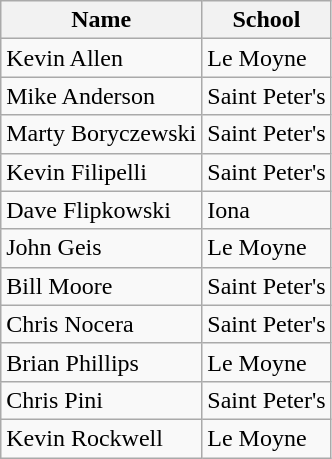<table class=wikitable>
<tr>
<th>Name</th>
<th>School</th>
</tr>
<tr>
<td>Kevin Allen</td>
<td>Le Moyne</td>
</tr>
<tr>
<td>Mike Anderson</td>
<td>Saint Peter's</td>
</tr>
<tr>
<td>Marty Boryczewski</td>
<td>Saint Peter's</td>
</tr>
<tr>
<td>Kevin Filipelli</td>
<td>Saint Peter's</td>
</tr>
<tr>
<td>Dave Flipkowski</td>
<td>Iona</td>
</tr>
<tr>
<td>John Geis</td>
<td>Le Moyne</td>
</tr>
<tr>
<td>Bill Moore</td>
<td>Saint Peter's</td>
</tr>
<tr>
<td>Chris Nocera</td>
<td>Saint Peter's</td>
</tr>
<tr>
<td>Brian Phillips</td>
<td>Le Moyne</td>
</tr>
<tr>
<td>Chris Pini</td>
<td>Saint Peter's</td>
</tr>
<tr>
<td>Kevin Rockwell</td>
<td>Le Moyne</td>
</tr>
</table>
